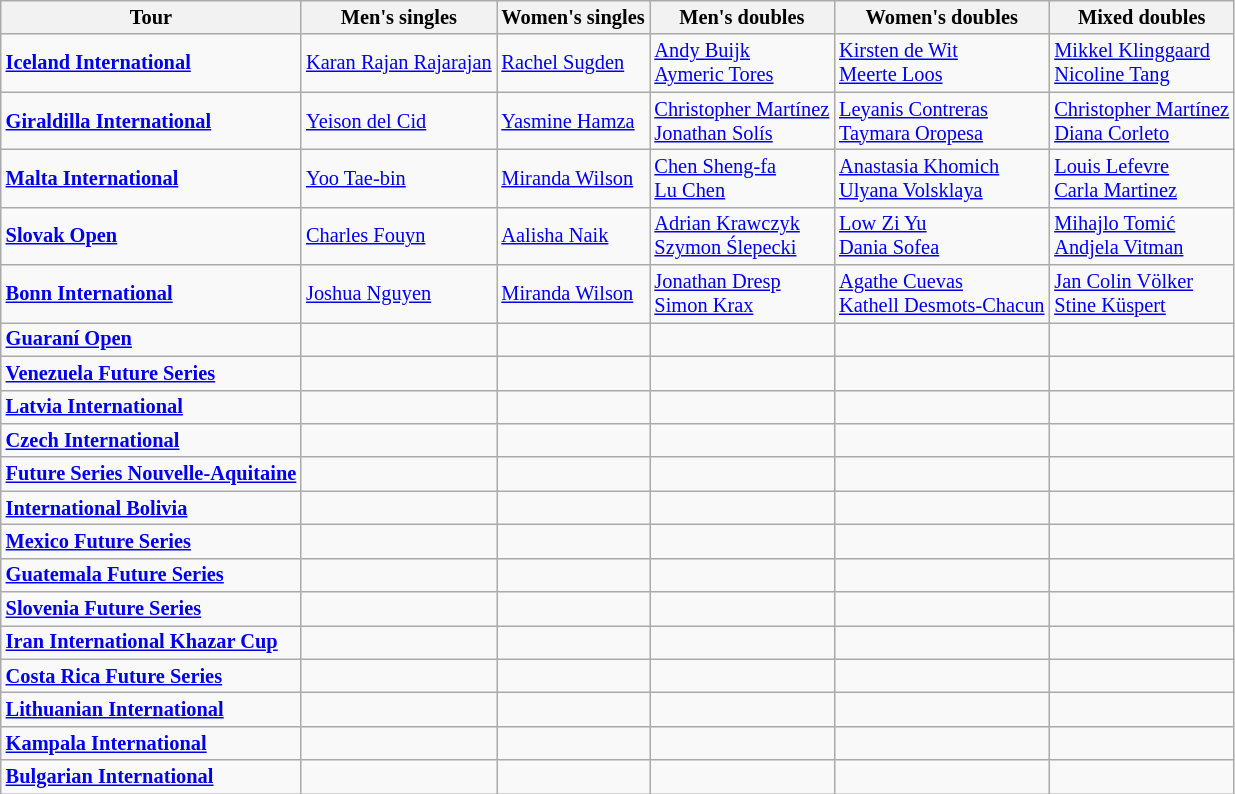<table class="wikitable" style="font-size:85%">
<tr>
<th>Tour</th>
<th>Men's singles</th>
<th>Women's singles</th>
<th>Men's doubles</th>
<th>Women's doubles</th>
<th>Mixed doubles</th>
</tr>
<tr>
<td> <strong><a href='#'>Iceland International</a></strong></td>
<td> <a href='#'>Karan Rajan Rajarajan</a></td>
<td> <a href='#'>Rachel Sugden</a></td>
<td> <a href='#'>Andy Buijk</a><br> <a href='#'>Aymeric Tores</a></td>
<td> <a href='#'>Kirsten de Wit</a><br> <a href='#'>Meerte Loos</a></td>
<td> <a href='#'>Mikkel Klinggaard</a><br> <a href='#'>Nicoline Tang</a></td>
</tr>
<tr>
<td> <strong><a href='#'>Giraldilla International</a></strong></td>
<td> <a href='#'>Yeison del Cid</a></td>
<td> <a href='#'>Yasmine Hamza</a></td>
<td> <a href='#'>Christopher Martínez</a><br> <a href='#'>Jonathan Solís</a></td>
<td> <a href='#'>Leyanis Contreras</a><br> <a href='#'>Taymara Oropesa</a></td>
<td> <a href='#'>Christopher Martínez</a><br> <a href='#'>Diana Corleto</a></td>
</tr>
<tr>
<td> <strong><a href='#'>Malta International</a></strong></td>
<td> <a href='#'>Yoo Tae-bin</a></td>
<td> <a href='#'>Miranda Wilson</a></td>
<td> <a href='#'>Chen Sheng-fa</a><br> <a href='#'>Lu Chen</a></td>
<td> <a href='#'>Anastasia Khomich</a><br> <a href='#'>Ulyana Volsklaya</a></td>
<td> <a href='#'>Louis Lefevre</a><br> <a href='#'>Carla Martinez</a></td>
</tr>
<tr>
<td> <strong><a href='#'>Slovak Open</a></strong></td>
<td> <a href='#'>Charles Fouyn</a></td>
<td> <a href='#'>Aalisha Naik</a></td>
<td> <a href='#'>Adrian Krawczyk</a><br> <a href='#'>Szymon Ślepecki</a></td>
<td> <a href='#'>Low Zi Yu</a><br> <a href='#'>Dania Sofea</a></td>
<td> <a href='#'>Mihajlo Tomić</a><br> <a href='#'>Andjela Vitman</a></td>
</tr>
<tr>
<td> <strong><a href='#'>Bonn International</a></strong></td>
<td> <a href='#'>Joshua Nguyen</a></td>
<td> <a href='#'>Miranda Wilson</a></td>
<td> <a href='#'>Jonathan Dresp</a><br> <a href='#'>Simon Krax</a></td>
<td> <a href='#'>Agathe Cuevas</a><br> <a href='#'>Kathell Desmots-Chacun</a></td>
<td> <a href='#'>Jan Colin Völker</a><br> <a href='#'>Stine Küspert</a></td>
</tr>
<tr>
<td> <strong><a href='#'>Guaraní Open</a></strong></td>
<td></td>
<td></td>
<td> <br></td>
<td> <br></td>
<td> <br></td>
</tr>
<tr>
<td> <strong><a href='#'>Venezuela Future Series</a></strong></td>
<td></td>
<td></td>
<td> <br></td>
<td> <br></td>
<td> <br></td>
</tr>
<tr>
<td> <strong><a href='#'>Latvia International</a></strong></td>
<td></td>
<td></td>
<td> <br></td>
<td> <br></td>
<td> <br></td>
</tr>
<tr>
<td> <strong><a href='#'>Czech International</a></strong></td>
<td></td>
<td></td>
<td> <br></td>
<td> <br></td>
<td> <br></td>
</tr>
<tr>
<td> <strong><a href='#'>Future Series Nouvelle-Aquitaine</a></strong></td>
<td></td>
<td></td>
<td> <br></td>
<td> <br></td>
<td> <br></td>
</tr>
<tr>
<td> <strong><a href='#'>International Bolivia</a></strong></td>
<td></td>
<td></td>
<td> <br></td>
<td> <br></td>
<td> <br></td>
</tr>
<tr>
<td> <strong><a href='#'>Mexico Future Series</a></strong></td>
<td></td>
<td></td>
<td> <br></td>
<td> <br></td>
<td> <br></td>
</tr>
<tr>
<td> <strong><a href='#'>Guatemala Future Series</a></strong></td>
<td></td>
<td></td>
<td> <br></td>
<td> <br></td>
<td> <br></td>
</tr>
<tr>
<td> <strong><a href='#'>Slovenia Future Series</a></strong></td>
<td></td>
<td></td>
<td> <br></td>
<td> <br></td>
<td> <br></td>
</tr>
<tr>
<td> <strong><a href='#'>Iran International Khazar Cup</a></strong></td>
<td></td>
<td></td>
<td> <br></td>
<td> <br></td>
<td> <br></td>
</tr>
<tr>
<td> <strong><a href='#'>Costa Rica Future Series</a></strong></td>
<td></td>
<td></td>
<td> <br></td>
<td> <br></td>
<td> <br></td>
</tr>
<tr>
<td> <strong><a href='#'>Lithuanian International</a></strong></td>
<td></td>
<td></td>
<td> <br></td>
<td> <br></td>
<td> <br></td>
</tr>
<tr>
<td> <strong><a href='#'>Kampala International</a></strong></td>
<td></td>
<td></td>
<td> <br></td>
<td> <br></td>
<td> <br></td>
</tr>
<tr>
<td> <strong><a href='#'>Bulgarian International</a></strong></td>
<td></td>
<td></td>
<td> <br></td>
<td> <br></td>
<td> <br></td>
</tr>
</table>
